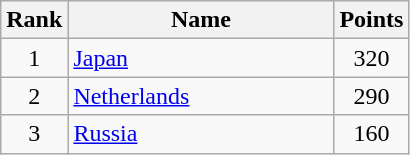<table class="wikitable" border="1">
<tr>
<th width=30>Rank</th>
<th width=170>Name</th>
<th width=25>Points</th>
</tr>
<tr align="center">
<td>1</td>
<td align="left"> <a href='#'>Japan</a></td>
<td>320</td>
</tr>
<tr align="center">
<td>2</td>
<td align="left"> <a href='#'>Netherlands</a></td>
<td>290</td>
</tr>
<tr align="center">
<td>3</td>
<td align="left"> <a href='#'>Russia</a></td>
<td>160</td>
</tr>
</table>
